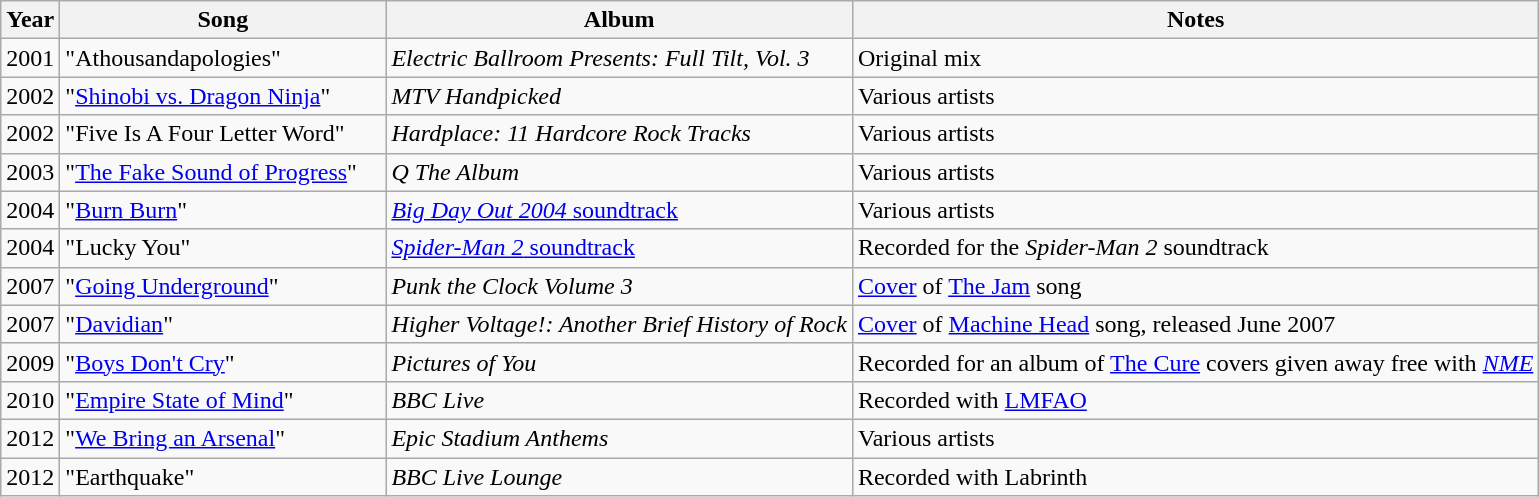<table class="wikitable">
<tr>
<th>Year</th>
<th style="width:210px;">Song</th>
<th>Album</th>
<th>Notes</th>
</tr>
<tr>
<td>2001</td>
<td>"Athousandapologies"</td>
<td><em>Electric Ballroom Presents: Full Tilt, Vol. 3</em></td>
<td>Original mix</td>
</tr>
<tr>
<td>2002</td>
<td>"<a href='#'>Shinobi vs. Dragon Ninja</a>"</td>
<td><em>MTV Handpicked</em></td>
<td>Various artists</td>
</tr>
<tr>
<td>2002</td>
<td>"Five Is A Four Letter Word"</td>
<td><em>Hardplace: 11 Hardcore Rock Tracks</em></td>
<td>Various artists</td>
</tr>
<tr>
<td>2003</td>
<td>"<a href='#'>The Fake Sound of Progress</a>"</td>
<td><em>Q The Album</em></td>
<td>Various artists</td>
</tr>
<tr>
<td>2004</td>
<td>"<a href='#'>Burn Burn</a>"</td>
<td><a href='#'><em>Big Day Out 2004</em> soundtrack</a></td>
<td>Various artists</td>
</tr>
<tr>
<td>2004</td>
<td>"Lucky You"</td>
<td><a href='#'><em>Spider-Man 2</em> soundtrack</a></td>
<td>Recorded for the <em>Spider-Man 2</em> soundtrack</td>
</tr>
<tr>
<td>2007</td>
<td>"<a href='#'>Going Underground</a>"</td>
<td><em>Punk the Clock Volume 3</em></td>
<td><a href='#'>Cover</a> of <a href='#'>The Jam</a> song</td>
</tr>
<tr>
<td>2007</td>
<td>"<a href='#'>Davidian</a>"</td>
<td><em>Higher Voltage!: Another Brief History of Rock</em></td>
<td><a href='#'>Cover</a> of <a href='#'>Machine Head</a> song, released June 2007</td>
</tr>
<tr>
<td>2009</td>
<td>"<a href='#'>Boys Don't Cry</a>"</td>
<td><em>Pictures of You</em></td>
<td>Recorded for an album of <a href='#'>The Cure</a> covers given away free with <em><a href='#'>NME</a></em></td>
</tr>
<tr>
<td>2010</td>
<td>"<a href='#'>Empire State of Mind</a>"</td>
<td><em>BBC Live</em></td>
<td>Recorded with <a href='#'>LMFAO</a></td>
</tr>
<tr>
<td>2012</td>
<td>"<a href='#'>We Bring an Arsenal</a>"</td>
<td><em>Epic Stadium Anthems</em></td>
<td>Various artists</td>
</tr>
<tr>
<td>2012</td>
<td>"Earthquake"</td>
<td><em>BBC Live Lounge</em></td>
<td>Recorded with Labrinth</td>
</tr>
</table>
